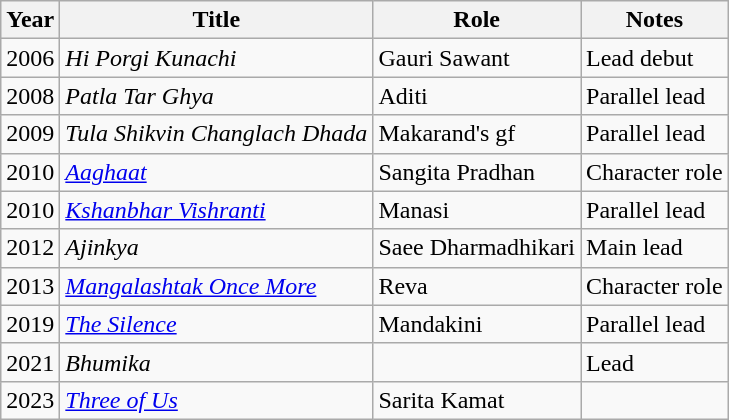<table class="wikitable">
<tr>
<th>Year</th>
<th>Title</th>
<th>Role</th>
<th>Notes</th>
</tr>
<tr>
<td>2006</td>
<td><em>Hi Porgi Kunachi</em></td>
<td>Gauri Sawant</td>
<td>Lead debut</td>
</tr>
<tr>
<td>2008</td>
<td><em>Patla Tar Ghya</em></td>
<td>Aditi</td>
<td>Parallel lead</td>
</tr>
<tr>
<td>2009</td>
<td><em>Tula Shikvin Changlach Dhada</em></td>
<td>Makarand's gf</td>
<td>Parallel lead</td>
</tr>
<tr>
<td>2010</td>
<td><em><a href='#'>Aaghaat</a></em></td>
<td>Sangita Pradhan</td>
<td>Character role</td>
</tr>
<tr>
<td>2010</td>
<td><em><a href='#'>Kshanbhar Vishranti</a></em></td>
<td>Manasi</td>
<td>Parallel lead</td>
</tr>
<tr>
<td>2012</td>
<td><em>Ajinkya</em></td>
<td>Saee Dharmadhikari</td>
<td>Main lead</td>
</tr>
<tr>
<td>2013</td>
<td><em><a href='#'>Mangalashtak Once More</a></em></td>
<td>Reva</td>
<td>Character role</td>
</tr>
<tr>
<td>2019</td>
<td><em><a href='#'>The Silence</a></em></td>
<td>Mandakini</td>
<td>Parallel lead</td>
</tr>
<tr>
<td>2021</td>
<td><em>Bhumika</em></td>
<td></td>
<td>Lead</td>
</tr>
<tr>
<td>2023</td>
<td><em><a href='#'>Three of Us</a></em></td>
<td>Sarita Kamat</td>
<td></td>
</tr>
</table>
